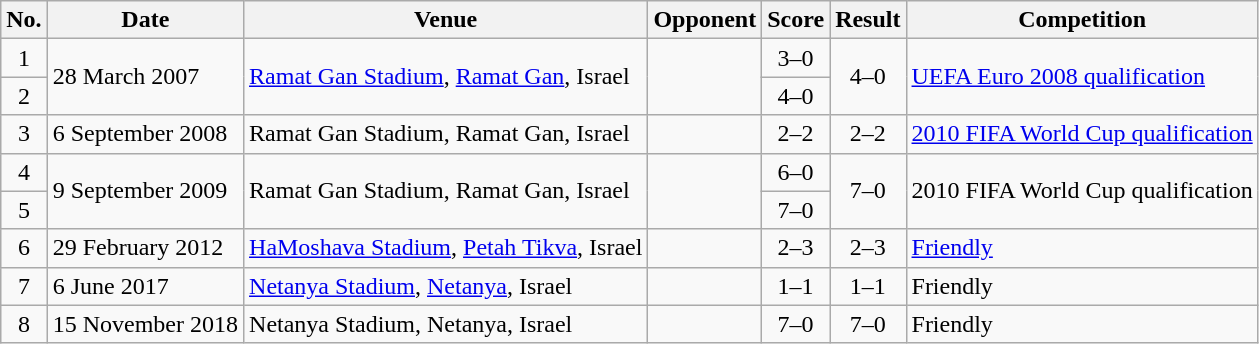<table class="wikitable sortable">
<tr>
<th scope="col">No.</th>
<th scope="col">Date</th>
<th scope="col">Venue</th>
<th scope="col">Opponent</th>
<th scope="col">Score</th>
<th scope="col">Result</th>
<th scope="col">Competition</th>
</tr>
<tr>
<td align="center">1</td>
<td rowspan="2">28 March 2007</td>
<td rowspan="2"><a href='#'>Ramat Gan Stadium</a>, <a href='#'>Ramat Gan</a>, Israel</td>
<td rowspan="2"></td>
<td align=center>3–0</td>
<td rowspan="2" align=center>4–0</td>
<td rowspan="2"><a href='#'>UEFA Euro 2008 qualification</a></td>
</tr>
<tr>
<td align="center">2</td>
<td align="center">4–0</td>
</tr>
<tr>
<td align="center">3</td>
<td>6 September 2008</td>
<td>Ramat Gan Stadium, Ramat Gan, Israel</td>
<td></td>
<td align=center>2–2</td>
<td align=center>2–2</td>
<td><a href='#'>2010 FIFA World Cup qualification</a></td>
</tr>
<tr>
<td align="center">4</td>
<td rowspan="2">9 September 2009</td>
<td rowspan="2">Ramat Gan Stadium, Ramat Gan, Israel</td>
<td rowspan="2"></td>
<td align=center>6–0</td>
<td rowspan="2" align=center>7–0</td>
<td rowspan="2">2010 FIFA World Cup qualification</td>
</tr>
<tr>
<td align="center">5</td>
<td align="center">7–0</td>
</tr>
<tr>
<td align="center">6</td>
<td>29 February 2012</td>
<td><a href='#'>HaMoshava Stadium</a>, <a href='#'>Petah Tikva</a>, Israel</td>
<td></td>
<td align=center>2–3</td>
<td align=center>2–3</td>
<td><a href='#'>Friendly</a></td>
</tr>
<tr>
<td align="center">7</td>
<td>6 June 2017</td>
<td><a href='#'>Netanya Stadium</a>, <a href='#'>Netanya</a>, Israel</td>
<td></td>
<td align=center>1–1</td>
<td align=center>1–1</td>
<td>Friendly</td>
</tr>
<tr>
<td align="center">8</td>
<td>15 November 2018</td>
<td>Netanya Stadium, Netanya, Israel</td>
<td></td>
<td align=center>7–0</td>
<td align=center>7–0</td>
<td>Friendly</td>
</tr>
</table>
